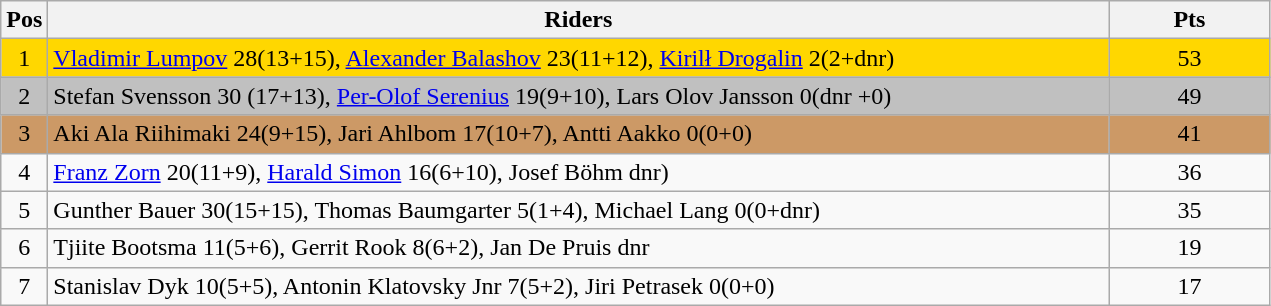<table class="wikitable" style="font-size: 100%">
<tr>
<th width=20>Pos</th>
<th width=700>Riders</th>
<th width=100>Pts</th>
</tr>
<tr align=center style="background-color: gold;">
<td>1</td>
<td align="left"> <a href='#'>Vladimir Lumpov</a> 28(13+15), <a href='#'>Alexander Balashov</a> 23(11+12), <a href='#'>Kirilł Drogalin</a> 2(2+dnr)</td>
<td>53</td>
</tr>
<tr align=center style="background-color: silver;">
<td>2</td>
<td align="left"> Stefan Svensson 30 (17+13), <a href='#'>Per-Olof Serenius</a> 19(9+10), Lars Olov Jansson 0(dnr +0)</td>
<td>49</td>
</tr>
<tr align=center style="background-color: #cc9966;">
<td>3</td>
<td align="left"> Aki Ala Riihimaki 24(9+15), Jari Ahlbom 17(10+7), Antti Aakko 0(0+0)</td>
<td>41</td>
</tr>
<tr align=center>
<td>4</td>
<td align="left"> <a href='#'>Franz Zorn</a> 20(11+9), <a href='#'>Harald Simon</a> 16(6+10), Josef Böhm dnr)</td>
<td>36</td>
</tr>
<tr align=center>
<td>5</td>
<td align="left"> Gunther Bauer 30(15+15), Thomas Baumgarter 5(1+4), Michael Lang 0(0+dnr)</td>
<td>35</td>
</tr>
<tr align=center>
<td>6</td>
<td align="left"> Tjiite Bootsma 11(5+6), Gerrit Rook 8(6+2), Jan De Pruis dnr</td>
<td>19</td>
</tr>
<tr align=center>
<td>7</td>
<td align="left"> Stanislav Dyk 10(5+5), Antonin Klatovsky Jnr 7(5+2), Jiri Petrasek 0(0+0)</td>
<td>17</td>
</tr>
</table>
